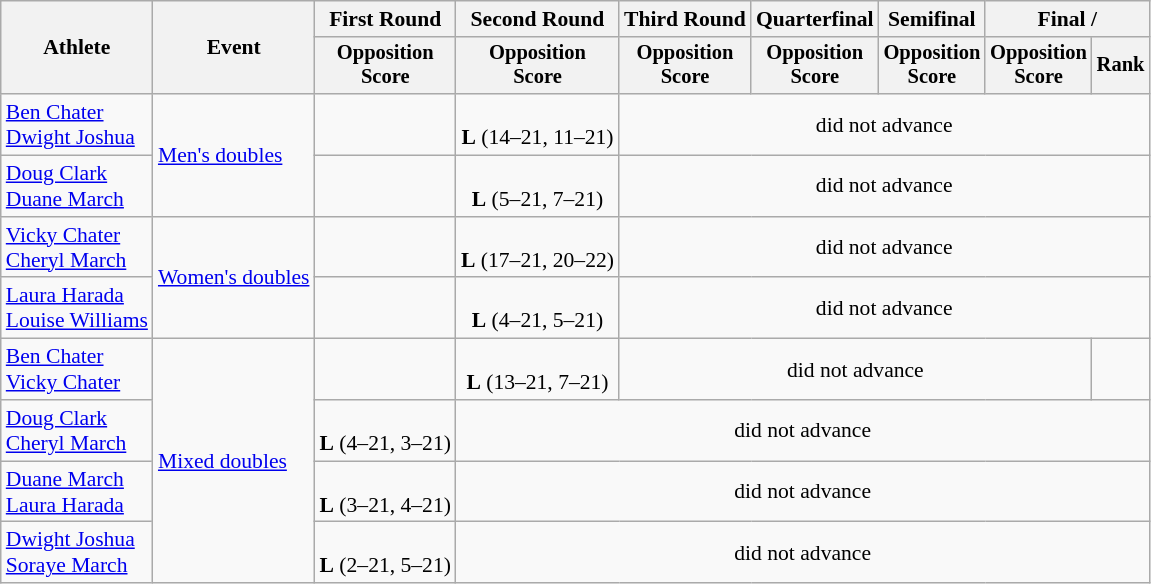<table class=wikitable style="font-size:90%">
<tr>
<th rowspan=2>Athlete</th>
<th rowspan=2>Event</th>
<th>First Round</th>
<th>Second Round</th>
<th>Third Round</th>
<th>Quarterfinal</th>
<th>Semifinal</th>
<th colspan=2>Final / </th>
</tr>
<tr style="font-size:95%">
<th>Opposition<br>Score</th>
<th>Opposition<br>Score</th>
<th>Opposition<br>Score</th>
<th>Opposition<br>Score</th>
<th>Opposition<br>Score</th>
<th>Opposition<br>Score</th>
<th>Rank</th>
</tr>
<tr align=center>
<td align=left><a href='#'>Ben Chater</a><br><a href='#'>Dwight Joshua</a></td>
<td align=left rowspan=2><a href='#'>Men's doubles</a></td>
<td></td>
<td><br><strong>L</strong> (14–21, 11–21)</td>
<td colspan="5">did not advance</td>
</tr>
<tr align=center>
<td align=left><a href='#'>Doug Clark</a><br><a href='#'>Duane March</a></td>
<td></td>
<td><br><strong>L</strong> (5–21, 7–21)</td>
<td colspan="5">did not advance</td>
</tr>
<tr align=center>
<td align=left><a href='#'>Vicky Chater</a><br><a href='#'>Cheryl March</a></td>
<td align=left rowspan=2><a href='#'>Women's doubles</a></td>
<td></td>
<td><br><strong>L</strong> (17–21, 20–22)</td>
<td colspan="5">did not advance</td>
</tr>
<tr align=center>
<td align=left><a href='#'>Laura Harada</a><br><a href='#'>Louise Williams</a></td>
<td></td>
<td><br><strong>L</strong> (4–21, 5–21)</td>
<td colspan="5">did not advance</td>
</tr>
<tr align=center>
<td align=left><a href='#'>Ben Chater</a><br><a href='#'>Vicky Chater</a></td>
<td align=left rowspan=4><a href='#'>Mixed doubles</a></td>
<td></td>
<td><br><strong>L</strong> (13–21, 7–21)</td>
<td colspan="4">did not advance</td>
</tr>
<tr align=center>
<td align=left><a href='#'>Doug Clark</a><br><a href='#'>Cheryl March</a></td>
<td><br><strong>L</strong> (4–21, 3–21)</td>
<td colspan="6">did not advance</td>
</tr>
<tr align=center>
<td align=left><a href='#'>Duane March</a><br><a href='#'>Laura Harada</a></td>
<td><br><strong>L</strong> (3–21, 4–21)</td>
<td colspan="6">did not advance</td>
</tr>
<tr align=center>
<td align=left><a href='#'>Dwight Joshua</a><br><a href='#'>Soraye March</a></td>
<td><br><strong>L</strong> (2–21, 5–21)</td>
<td colspan="6">did not advance</td>
</tr>
</table>
